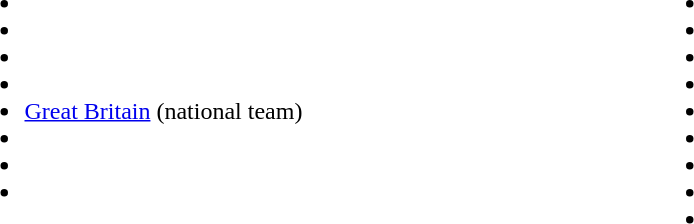<table>
<tr>
<td valign="top" width=25%><br><ul><li></li><li></li><li></li><li></li><li><a href='#'>Great Britain</a> (national team)</li><li></li><li></li><li></li></ul></td>
<td valign="top" width=25%><br><ul><li></li><li></li><li></li><li></li><li></li><li></li><li></li><li></li><li></li></ul></td>
</tr>
</table>
